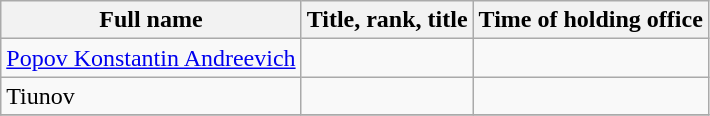<table class="wikitable">
<tr>
<th>Full name</th>
<th>Title, rank, title</th>
<th>Time of holding office</th>
</tr>
<tr>
<td><a href='#'>Popov Konstantin Andreevich</a></td>
<td></td>
<td></td>
</tr>
<tr>
<td>Tiunov</td>
<td></td>
<td></td>
</tr>
<tr>
</tr>
</table>
